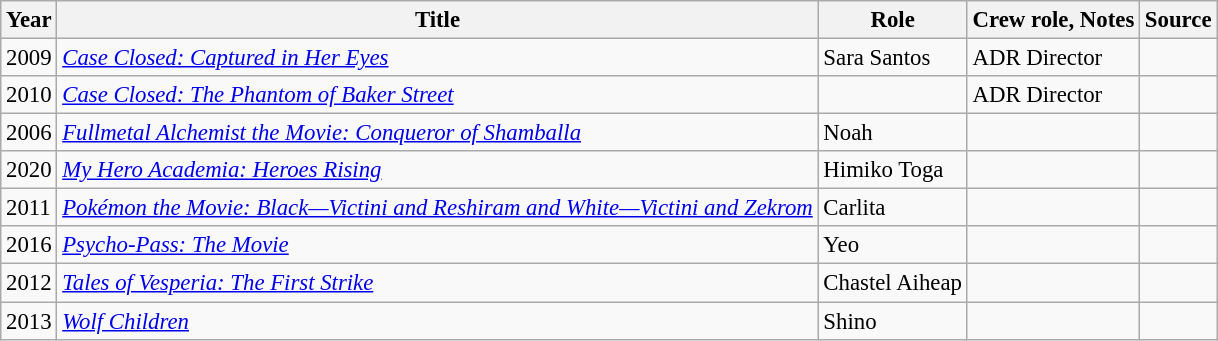<table class="wikitable sortable plainrowheaders" style="width=95%; font-size: 95%">
<tr>
<th>Year</th>
<th>Title</th>
<th>Role</th>
<th>Crew role, Notes </th>
<th class="unsortable">Source</th>
</tr>
<tr>
<td>2009</td>
<td><em><a href='#'>Case Closed: Captured in Her Eyes</a></em></td>
<td>Sara Santos</td>
<td>ADR Director</td>
<td></td>
</tr>
<tr>
<td>2010</td>
<td><em><a href='#'>Case Closed: The Phantom of Baker Street</a></em></td>
<td></td>
<td>ADR Director</td>
<td></td>
</tr>
<tr>
<td>2006</td>
<td><em><a href='#'>Fullmetal Alchemist the Movie: Conqueror of Shamballa</a></em></td>
<td>Noah</td>
<td></td>
<td></td>
</tr>
<tr>
<td>2020</td>
<td><em><a href='#'>My Hero Academia: Heroes Rising</a></em></td>
<td>Himiko Toga</td>
<td></td>
<td></td>
</tr>
<tr>
<td>2011</td>
<td><em><a href='#'>Pokémon the Movie: Black—Victini and Reshiram and White—Victini and Zekrom</a></em></td>
<td>Carlita</td>
<td></td>
<td></td>
</tr>
<tr>
<td>2016</td>
<td><em><a href='#'>Psycho-Pass: The Movie</a></em></td>
<td>Yeo</td>
<td></td>
<td></td>
</tr>
<tr>
<td>2012</td>
<td><em><a href='#'>Tales of Vesperia: The First Strike</a></em></td>
<td>Chastel Aiheap</td>
<td></td>
<td></td>
</tr>
<tr>
<td>2013</td>
<td><em><a href='#'>Wolf Children</a></em></td>
<td>Shino</td>
<td></td>
<td></td>
</tr>
</table>
